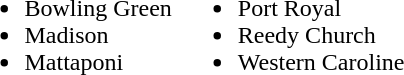<table border="0">
<tr>
<td valign="top"><br><ul><li>Bowling Green</li><li>Madison</li><li>Mattaponi</li></ul></td>
<td valign="top"><br><ul><li>Port Royal</li><li>Reedy Church</li><li>Western Caroline</li></ul></td>
</tr>
</table>
